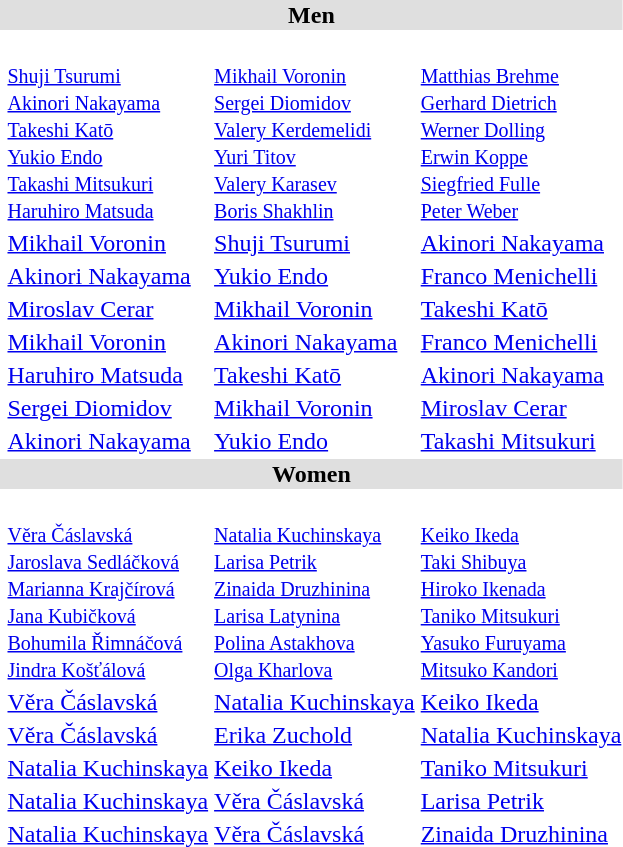<table>
<tr style="background:#dfdfdf;">
<td colspan="4" style="text-align:center;"><strong>Men</strong></td>
</tr>
<tr>
<th scope=row style="text-align:left"><br></th>
<td><br><small><a href='#'>Shuji Tsurumi</a><br><a href='#'>Akinori Nakayama</a><br><a href='#'>Takeshi Katō</a><br><a href='#'>Yukio Endo</a><br><a href='#'>Takashi Mitsukuri</a><br><a href='#'>Haruhiro Matsuda</a></small></td>
<td><br><small><a href='#'>Mikhail Voronin</a><br><a href='#'>Sergei Diomidov</a><br><a href='#'>Valery Kerdemelidi</a><br><a href='#'>Yuri Titov</a><br><a href='#'>Valery Karasev</a><br><a href='#'>Boris Shakhlin</a></small></td>
<td><br><small><a href='#'>Matthias Brehme</a><br><a href='#'>Gerhard Dietrich</a><br><a href='#'>Werner Dolling</a><br><a href='#'>Erwin Koppe</a><br><a href='#'>Siegfried Fulle</a><br><a href='#'>Peter Weber</a></small></td>
</tr>
<tr>
<th scope=row style="text-align:left"><br></th>
<td> <a href='#'>Mikhail Voronin</a></td>
<td> <a href='#'>Shuji Tsurumi</a></td>
<td> <a href='#'>Akinori Nakayama</a></td>
</tr>
<tr>
<th scope=row style="text-align:left"><br></th>
<td> <a href='#'>Akinori Nakayama</a></td>
<td> <a href='#'>Yukio Endo</a></td>
<td> <a href='#'>Franco Menichelli</a></td>
</tr>
<tr>
<th scope=row style="text-align:left"><br></th>
<td> <a href='#'>Miroslav Cerar</a></td>
<td> <a href='#'>Mikhail Voronin</a></td>
<td> <a href='#'>Takeshi Katō</a></td>
</tr>
<tr>
<th scope=row style="text-align:left"><br></th>
<td> <a href='#'>Mikhail Voronin</a></td>
<td> <a href='#'>Akinori Nakayama</a></td>
<td> <a href='#'>Franco Menichelli</a></td>
</tr>
<tr>
<th scope=row style="text-align:left"><br></th>
<td> <a href='#'>Haruhiro Matsuda</a></td>
<td> <a href='#'>Takeshi Katō</a></td>
<td> <a href='#'>Akinori Nakayama</a></td>
</tr>
<tr>
<th scope=row style="text-align:left"><br></th>
<td> <a href='#'>Sergei Diomidov</a></td>
<td> <a href='#'>Mikhail Voronin</a></td>
<td> <a href='#'>Miroslav Cerar</a></td>
</tr>
<tr>
<th scope=row style="text-align:left"><br></th>
<td> <a href='#'>Akinori Nakayama</a></td>
<td> <a href='#'>Yukio Endo</a></td>
<td> <a href='#'>Takashi Mitsukuri</a></td>
</tr>
<tr style="background:#dfdfdf;">
<td colspan="4" style="text-align:center;"><strong>Women</strong></td>
</tr>
<tr>
<th scope=row style="text-align:left"><br></th>
<td> <br><small><a href='#'>Věra Čáslavská</a><br><a href='#'>Jaroslava Sedláčková</a><br><a href='#'>Marianna Krajčírová</a><br><a href='#'>Jana Kubičková</a><br><a href='#'>Bohumila Řimnáčová</a><br><a href='#'>Jindra Košťálová</a></small></td>
<td><br><small><a href='#'>Natalia Kuchinskaya</a><br><a href='#'>Larisa Petrik</a><br><a href='#'>Zinaida Druzhinina</a><br><a href='#'>Larisa Latynina</a><br><a href='#'>Polina Astakhova</a><br><a href='#'>Olga Kharlova</a></small></td>
<td><br><small><a href='#'>Keiko Ikeda</a><br><a href='#'>Taki Shibuya</a><br><a href='#'>Hiroko Ikenada</a><br><a href='#'>Taniko Mitsukuri</a><br><a href='#'>Yasuko Furuyama</a><br><a href='#'>Mitsuko Kandori</a></small></td>
</tr>
<tr>
<th scope=row style="text-align:left"><br></th>
<td> <a href='#'>Věra Čáslavská</a></td>
<td> <a href='#'>Natalia Kuchinskaya</a></td>
<td> <a href='#'>Keiko Ikeda</a></td>
</tr>
<tr>
<th scope=row style="text-align:left"><br></th>
<td> <a href='#'>Věra Čáslavská</a></td>
<td> <a href='#'>Erika Zuchold</a></td>
<td> <a href='#'>Natalia Kuchinskaya</a></td>
</tr>
<tr>
<th scope=row style="text-align:left"><br></th>
<td> <a href='#'>Natalia Kuchinskaya</a></td>
<td> <a href='#'>Keiko Ikeda</a></td>
<td> <a href='#'>Taniko Mitsukuri</a></td>
</tr>
<tr>
<th scope=row style="text-align:left"><br></th>
<td> <a href='#'>Natalia Kuchinskaya</a></td>
<td> <a href='#'>Věra Čáslavská</a></td>
<td> <a href='#'>Larisa Petrik</a></td>
</tr>
<tr>
<th scope=row style="text-align:left"><br></th>
<td> <a href='#'>Natalia Kuchinskaya</a></td>
<td> <a href='#'>Věra Čáslavská</a></td>
<td> <a href='#'>Zinaida Druzhinina</a></td>
</tr>
</table>
